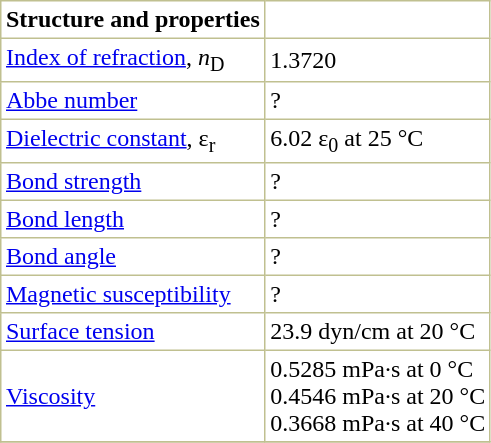<table border="1" cellspacing="0" cellpadding="3" style="margin: 0 0 0 0.5em; background: #FFFFFF; border-collapse: collapse; border-color: #C0C090;">
<tr>
<th>Structure and properties</th>
</tr>
<tr>
<td><a href='#'>Index of refraction</a>, <em>n</em><sub>D</sub></td>
<td>1.3720</td>
</tr>
<tr>
<td><a href='#'>Abbe number</a></td>
<td>? </td>
</tr>
<tr>
<td><a href='#'>Dielectric constant</a>, ε<sub>r</sub></td>
<td>6.02 ε<sub>0</sub> at 25 °C</td>
</tr>
<tr>
<td><a href='#'>Bond strength</a></td>
<td>? </td>
</tr>
<tr>
<td><a href='#'>Bond length</a></td>
<td>? </td>
</tr>
<tr>
<td><a href='#'>Bond angle</a></td>
<td>? </td>
</tr>
<tr>
<td><a href='#'>Magnetic susceptibility</a></td>
<td>? </td>
</tr>
<tr>
<td><a href='#'>Surface tension</a></td>
<td>23.9 dyn/cm at 20 °C</td>
</tr>
<tr>
<td><a href='#'>Viscosity</a></td>
<td>0.5285 mPa·s at 0 °C<br>0.4546 mPa·s at 20 °C<br>0.3668 mPa·s at 40 °C</td>
</tr>
<tr>
</tr>
</table>
